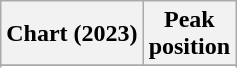<table class="wikitable sortable plainrowheaders" style="text-align:center">
<tr>
<th>Chart (2023)</th>
<th>Peak<br>position</th>
</tr>
<tr>
</tr>
<tr>
</tr>
<tr>
</tr>
</table>
